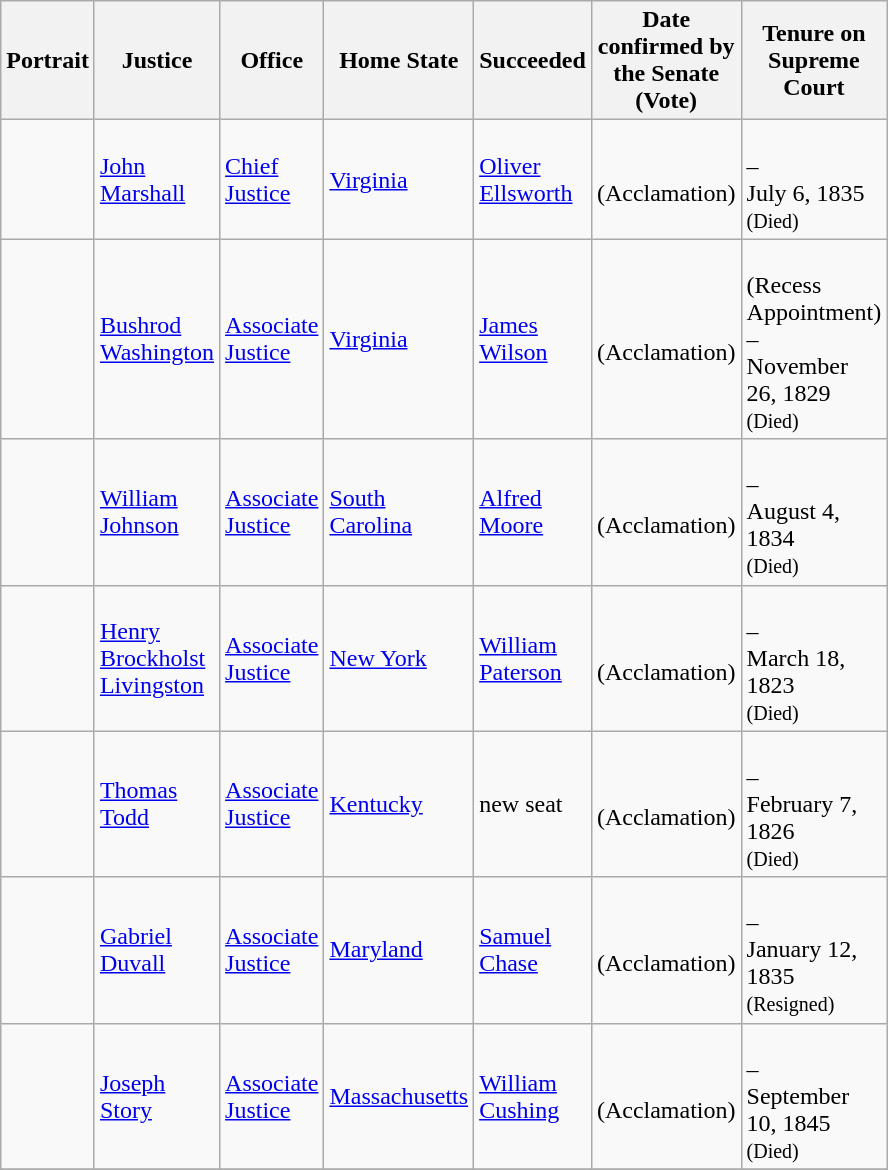<table class="wikitable sortable">
<tr>
<th scope="col" style="width: 10px;">Portrait</th>
<th scope="col" style="width: 10px;">Justice</th>
<th scope="col" style="width: 10px;">Office</th>
<th scope="col" style="width: 10px;">Home State</th>
<th scope="col" style="width: 10px;">Succeeded</th>
<th scope="col" style="width: 10px;">Date confirmed by the Senate<br>(Vote)</th>
<th scope="col" style="width: 10px;">Tenure on Supreme Court</th>
</tr>
<tr>
<td></td>
<td><a href='#'>John Marshall</a></td>
<td><a href='#'>Chief Justice</a></td>
<td><a href='#'>Virginia</a></td>
<td><a href='#'>Oliver Ellsworth</a></td>
<td><br>(Acclamation)</td>
<td><br>–<br>July 6, 1835<br><small>(Died)</small></td>
</tr>
<tr>
<td></td>
<td><a href='#'>Bushrod Washington</a><br></td>
<td><a href='#'>Associate Justice</a></td>
<td><a href='#'>Virginia</a></td>
<td><a href='#'>James Wilson</a></td>
<td><br>(Acclamation)</td>
<td><br>(Recess Appointment)<br>–<br>November 26, 1829<br><small>(Died)</small></td>
</tr>
<tr>
<td></td>
<td><a href='#'>William Johnson</a><br></td>
<td><a href='#'>Associate Justice</a></td>
<td><a href='#'>South Carolina</a></td>
<td><a href='#'>Alfred Moore</a></td>
<td><br>(Acclamation)</td>
<td><br>–<br>August 4, 1834<br><small>(Died)</small></td>
</tr>
<tr>
<td></td>
<td><a href='#'>Henry Brockholst Livingston</a><br></td>
<td><a href='#'>Associate Justice</a></td>
<td><a href='#'>New York</a></td>
<td><a href='#'>William Paterson</a></td>
<td><br>(Acclamation)</td>
<td><br>–<br>March 18, 1823<br><small>(Died)</small></td>
</tr>
<tr>
<td></td>
<td><a href='#'>Thomas Todd</a><br></td>
<td><a href='#'>Associate Justice</a></td>
<td><a href='#'>Kentucky</a></td>
<td>new seat</td>
<td><br>(Acclamation)</td>
<td><br>–<br>February 7, 1826<br><small>(Died)</small></td>
</tr>
<tr>
<td></td>
<td><a href='#'>Gabriel Duvall</a><br></td>
<td><a href='#'>Associate Justice</a></td>
<td><a href='#'>Maryland</a></td>
<td><a href='#'>Samuel Chase</a></td>
<td><br>(Acclamation)</td>
<td><br>–<br>January 12, 1835<br><small>(Resigned)</small></td>
</tr>
<tr>
<td></td>
<td><a href='#'>Joseph Story</a><br></td>
<td><a href='#'>Associate Justice</a></td>
<td><a href='#'>Massachusetts</a></td>
<td><a href='#'>William Cushing</a></td>
<td><br>(Acclamation)</td>
<td><br>–<br>September 10, 1845<br><small>(Died)</small></td>
</tr>
<tr>
</tr>
</table>
